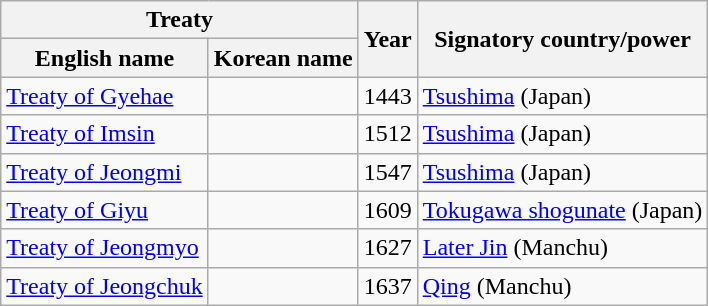<table class="wikitable">
<tr>
<th colspan="2">Treaty</th>
<th rowspan="2">Year</th>
<th rowspan="2">Signatory country/power</th>
</tr>
<tr>
<th>English name</th>
<th>Korean name</th>
</tr>
<tr>
<td><a href='#'>Treaty of Gyehae</a></td>
<td></td>
<td>1443</td>
<td><a href='#'>Tsushima</a> (Japan)</td>
</tr>
<tr>
<td><a href='#'>Treaty of Imsin</a></td>
<td></td>
<td>1512</td>
<td><a href='#'>Tsushima</a> (Japan)</td>
</tr>
<tr>
<td><a href='#'>Treaty of Jeongmi</a></td>
<td></td>
<td>1547</td>
<td><a href='#'>Tsushima</a> (Japan)</td>
</tr>
<tr>
<td><a href='#'>Treaty of Giyu</a></td>
<td></td>
<td>1609</td>
<td><a href='#'>Tokugawa shogunate</a> (Japan)</td>
</tr>
<tr>
<td><a href='#'>Treaty of Jeongmyo</a></td>
<td></td>
<td>1627</td>
<td><a href='#'>Later Jin</a> (Manchu)</td>
</tr>
<tr>
<td><a href='#'>Treaty of Jeongchuk</a></td>
<td></td>
<td>1637</td>
<td><a href='#'>Qing</a> (Manchu)</td>
</tr>
</table>
